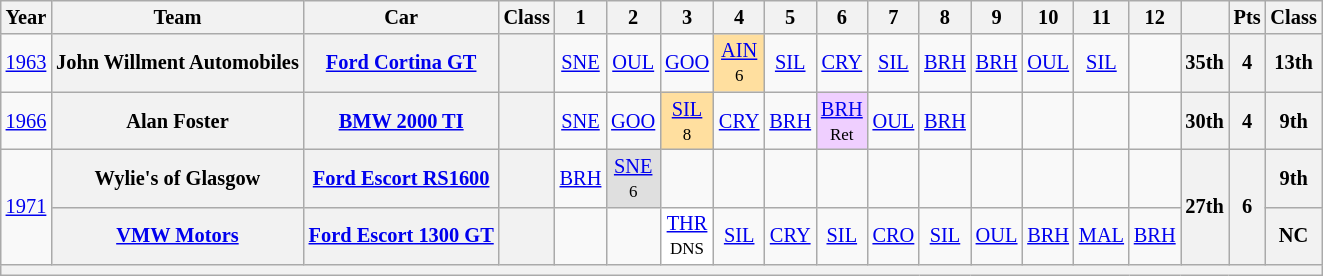<table class="wikitable" style="text-align:center; font-size:85%">
<tr>
<th>Year</th>
<th>Team</th>
<th>Car</th>
<th>Class</th>
<th>1</th>
<th>2</th>
<th>3</th>
<th>4</th>
<th>5</th>
<th>6</th>
<th>7</th>
<th>8</th>
<th>9</th>
<th>10</th>
<th>11</th>
<th>12</th>
<th></th>
<th>Pts</th>
<th>Class</th>
</tr>
<tr>
<td><a href='#'>1963</a></td>
<th>John Willment Automobiles</th>
<th><a href='#'>Ford Cortina GT</a></th>
<th><span></span></th>
<td><a href='#'>SNE</a></td>
<td><a href='#'>OUL</a></td>
<td><a href='#'>GOO</a></td>
<td style="background:#FFDF9F;"><a href='#'>AIN</a><br><small>6</small></td>
<td><a href='#'>SIL</a></td>
<td><a href='#'>CRY</a></td>
<td><a href='#'>SIL</a></td>
<td><a href='#'>BRH</a></td>
<td><a href='#'>BRH</a></td>
<td><a href='#'>OUL</a></td>
<td><a href='#'>SIL</a></td>
<td></td>
<th>35th</th>
<th>4</th>
<th>13th</th>
</tr>
<tr>
<td><a href='#'>1966</a></td>
<th>Alan Foster</th>
<th><a href='#'>BMW 2000 TI</a></th>
<th><span></span></th>
<td><a href='#'>SNE</a></td>
<td><a href='#'>GOO</a></td>
<td style="background:#FFDF9F;"><a href='#'>SIL</a><br><small>8</small></td>
<td><a href='#'>CRY</a></td>
<td><a href='#'>BRH</a></td>
<td style="background:#EFCFFF;"><a href='#'>BRH</a><br><small>Ret</small></td>
<td><a href='#'>OUL</a></td>
<td><a href='#'>BRH</a></td>
<td></td>
<td></td>
<td></td>
<td></td>
<th>30th</th>
<th>4</th>
<th>9th</th>
</tr>
<tr>
<td rowspan=2><a href='#'>1971</a></td>
<th>Wylie's of Glasgow</th>
<th><a href='#'>Ford Escort RS1600</a></th>
<th><span></span></th>
<td><a href='#'>BRH</a></td>
<td style="background:#DFDFDF;"><a href='#'>SNE</a><br><small>6</small></td>
<td></td>
<td></td>
<td></td>
<td></td>
<td></td>
<td></td>
<td></td>
<td></td>
<td></td>
<td></td>
<th rowspan=2>27th</th>
<th rowspan=2>6</th>
<th>9th</th>
</tr>
<tr>
<th><a href='#'>VMW Motors</a></th>
<th><a href='#'>Ford Escort 1300 GT</a></th>
<th><span></span></th>
<td></td>
<td></td>
<td style="background:#FFFFFF;"><a href='#'>THR</a><br><small>DNS</small></td>
<td><a href='#'>SIL</a></td>
<td><a href='#'>CRY</a></td>
<td><a href='#'>SIL</a></td>
<td><a href='#'>CRO</a></td>
<td><a href='#'>SIL</a></td>
<td><a href='#'>OUL</a></td>
<td><a href='#'>BRH</a></td>
<td><a href='#'>MAL</a></td>
<td><a href='#'>BRH</a></td>
<th>NC</th>
</tr>
<tr>
<th colspan="19"></th>
</tr>
</table>
